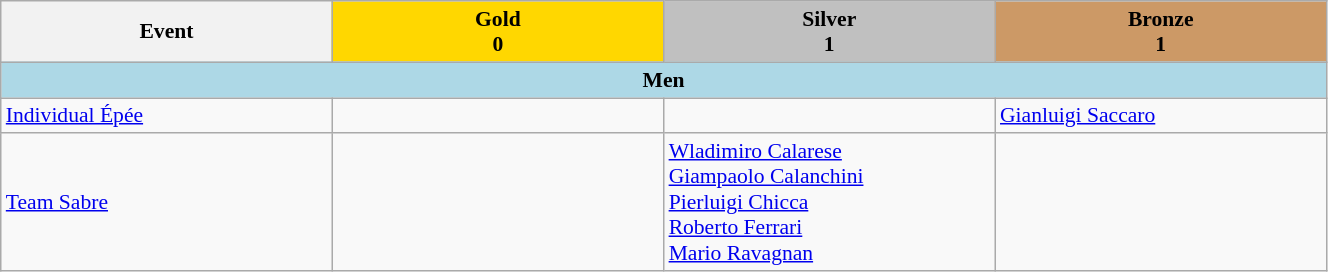<table class="wikitable" width=70% style="font-size:90%; text-align:left;">
<tr>
<th width=25%>Event</th>
<th width=25% style="background-color:gold">Gold<br>0</th>
<th width=25% style="background-color:silver">Silver<br>1</th>
<th width=25% style="background-color:#cc9966">Bronze<br>1</th>
</tr>
<tr>
<td colspan=4 align=center bgcolor=lightblue><strong>Men</strong></td>
</tr>
<tr>
<td><a href='#'>Individual Épée</a></td>
<td></td>
<td></td>
<td><a href='#'>Gianluigi Saccaro</a></td>
</tr>
<tr>
<td><a href='#'>Team Sabre</a></td>
<td></td>
<td><a href='#'>Wladimiro Calarese</a><br><a href='#'>Giampaolo Calanchini</a><br><a href='#'>Pierluigi Chicca</a><br><a href='#'>Roberto Ferrari</a><br><a href='#'>Mario Ravagnan</a></td>
<td></td>
</tr>
</table>
